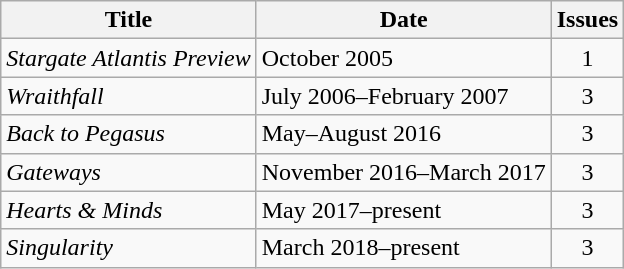<table class="wikitable">
<tr>
<th>Title</th>
<th>Date</th>
<th>Issues</th>
</tr>
<tr>
<td><em>Stargate Atlantis Preview</em></td>
<td>October 2005</td>
<td align="center">1</td>
</tr>
<tr>
<td><em>Wraithfall</em></td>
<td>July 2006–February 2007</td>
<td align="center">3</td>
</tr>
<tr>
<td><em>Back to Pegasus</em></td>
<td>May–August 2016</td>
<td align="center">3</td>
</tr>
<tr>
<td><em>Gateways</em></td>
<td>November 2016–March 2017</td>
<td align="center">3</td>
</tr>
<tr>
<td><em>Hearts & Minds</em></td>
<td>May 2017–present</td>
<td align="center">3</td>
</tr>
<tr>
<td><em>Singularity</em></td>
<td>March 2018–present</td>
<td align="center">3</td>
</tr>
</table>
